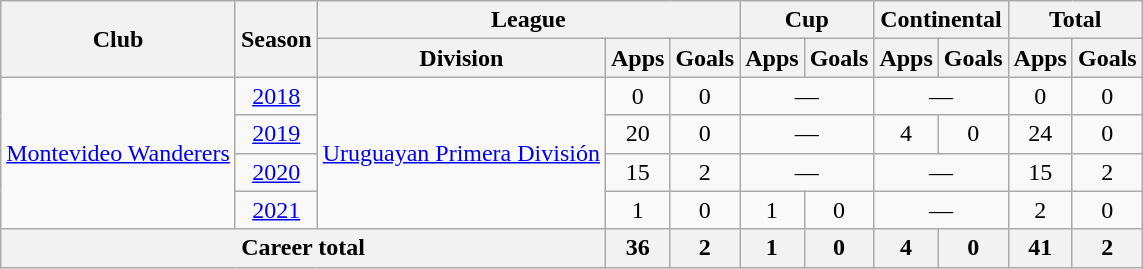<table class=wikitable style=text-align:center>
<tr>
<th rowspan="2">Club</th>
<th rowspan="2">Season</th>
<th colspan="3">League</th>
<th colspan="2">Cup</th>
<th colspan="2">Continental</th>
<th colspan="2">Total</th>
</tr>
<tr>
<th>Division</th>
<th>Apps</th>
<th>Goals</th>
<th>Apps</th>
<th>Goals</th>
<th>Apps</th>
<th>Goals</th>
<th>Apps</th>
<th>Goals</th>
</tr>
<tr>
<td rowspan="4"><a href='#'>Montevideo Wanderers</a></td>
<td><a href='#'>2018</a></td>
<td rowspan="4"><a href='#'>Uruguayan Primera División</a></td>
<td>0</td>
<td>0</td>
<td colspan="2">—</td>
<td colspan="2">—</td>
<td>0</td>
<td>0</td>
</tr>
<tr>
<td><a href='#'>2019</a></td>
<td>20</td>
<td>0</td>
<td colspan="2">—</td>
<td>4</td>
<td>0</td>
<td>24</td>
<td>0</td>
</tr>
<tr>
<td><a href='#'>2020</a></td>
<td>15</td>
<td>2</td>
<td colspan="2">—</td>
<td colspan="2">—</td>
<td>15</td>
<td>2</td>
</tr>
<tr>
<td><a href='#'>2021</a></td>
<td>1</td>
<td>0</td>
<td>1</td>
<td>0</td>
<td colspan="2">—</td>
<td>2</td>
<td>0</td>
</tr>
<tr>
<th colspan=3>Career total</th>
<th>36</th>
<th>2</th>
<th>1</th>
<th>0</th>
<th>4</th>
<th>0</th>
<th>41</th>
<th>2</th>
</tr>
</table>
